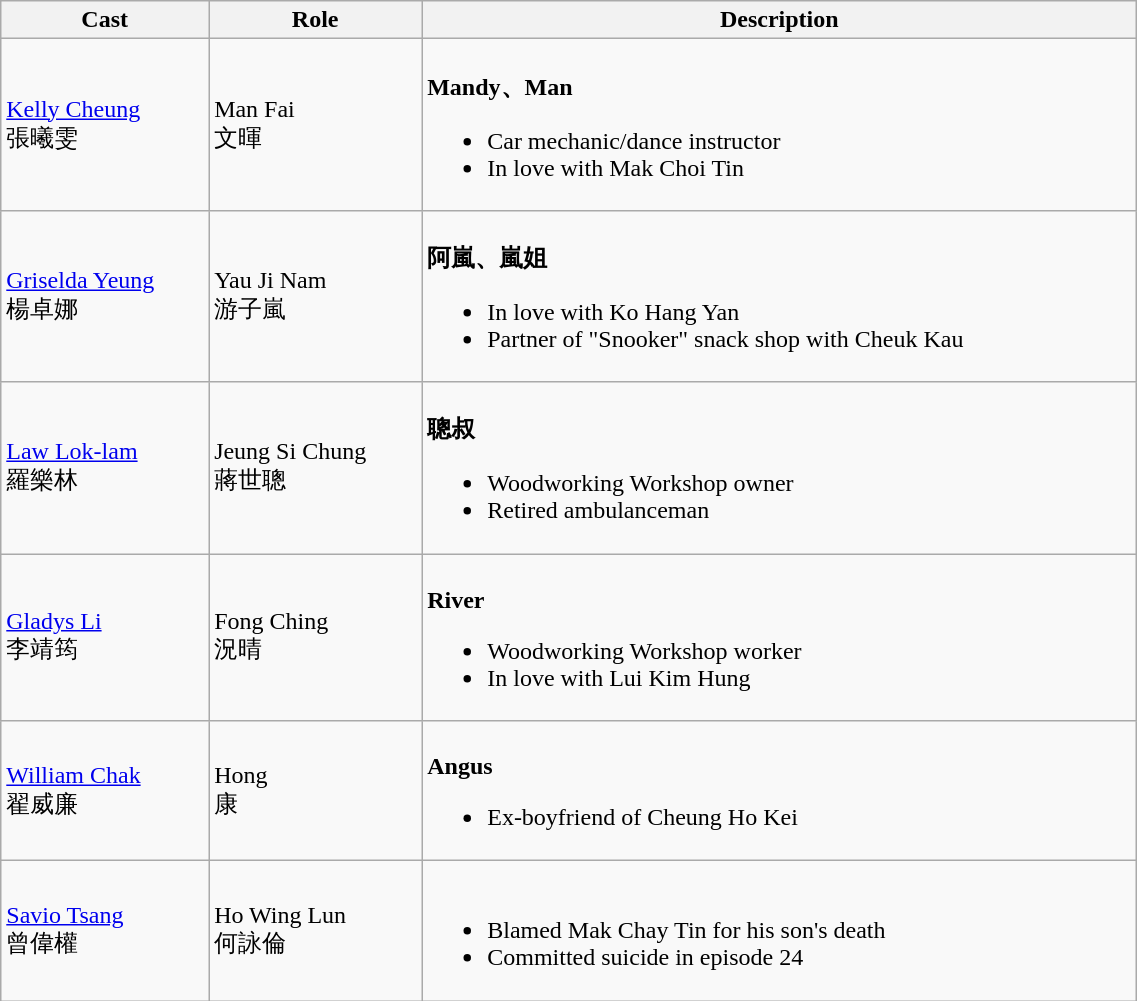<table class="wikitable" width="60%">
<tr>
<th>Cast</th>
<th>Role</th>
<th>Description</th>
</tr>
<tr>
<td><a href='#'>Kelly Cheung</a> <br> 張曦雯</td>
<td>Man Fai <br> 文暉</td>
<td><br><strong>Mandy、Man</strong><ul><li>Car mechanic/dance instructor</li><li>In love with Mak Choi Tin</li></ul></td>
</tr>
<tr>
<td><a href='#'>Griselda Yeung</a> <br> 楊卓娜</td>
<td>Yau Ji Nam <br> 游子嵐</td>
<td><br><strong>阿嵐、嵐姐</strong><ul><li>In love with Ko Hang Yan</li><li>Partner of "Snooker" snack shop with Cheuk Kau</li></ul></td>
</tr>
<tr>
<td><a href='#'>Law Lok-lam</a> <br> 羅樂林</td>
<td>Jeung Si Chung <br> 蔣世聰</td>
<td><br><strong>聰叔</strong><ul><li>Woodworking Workshop owner</li><li>Retired ambulanceman</li></ul></td>
</tr>
<tr>
<td><a href='#'>Gladys Li</a> <br> 李靖筠</td>
<td>Fong Ching <br> 況晴</td>
<td><br><strong>River</strong><ul><li>Woodworking Workshop worker</li><li>In love with Lui Kim Hung</li></ul></td>
</tr>
<tr>
<td><a href='#'>William Chak</a> <br> 翟威廉</td>
<td>Hong <br> 康</td>
<td><br><strong>Angus</strong><ul><li>Ex-boyfriend of Cheung Ho Kei</li></ul></td>
</tr>
<tr>
<td><a href='#'>Savio Tsang</a> <br> 曾偉權</td>
<td>Ho Wing Lun <br> 何詠倫</td>
<td><br><ul><li>Blamed Mak Chay Tin for his son's death</li><li>Committed suicide in episode 24</li></ul></td>
</tr>
</table>
